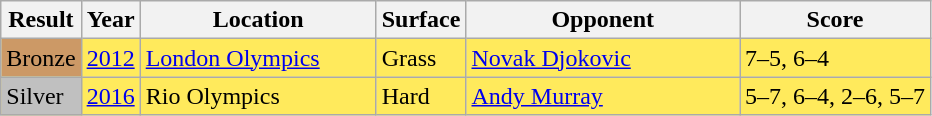<table class="sortable wikitable">
<tr>
<th>Result</th>
<th>Year</th>
<th width=150>Location</th>
<th>Surface</th>
<th width=175>Opponent</th>
<th class=unsortable>Score</th>
</tr>
<tr bgcolor=FFEA5C>
<td bgcolor="cc9966">Bronze</td>
<td><a href='#'>2012</a></td>
<td><a href='#'>London Olympics</a></td>
<td>Grass</td>
<td> <a href='#'>Novak Djokovic</a></td>
<td>7–5, 6–4</td>
</tr>
<tr bgcolor=FFEA5C>
<td bgcolor="Silver">Silver</td>
<td><a href='#'>2016</a></td>
<td>Rio Olympics</td>
<td>Hard</td>
<td> <a href='#'>Andy Murray</a></td>
<td>5–7, 6–4, 2–6, 5–7</td>
</tr>
</table>
